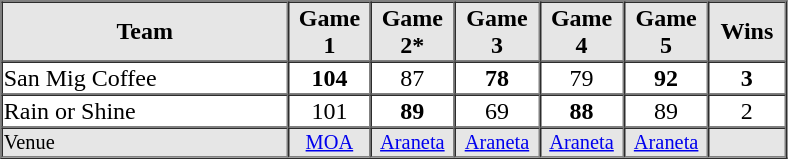<table border=1 cellspacing=0 width=525 align=center>
<tr style="text-align:center; background-color:#e6e6e6;">
<th align=center width=30%>Team</th>
<th width=8%>Game 1</th>
<th width=8%>Game 2*</th>
<th width=8%>Game 3</th>
<th width=8%>Game 4</th>
<th width=8%>Game 5</th>
<th width=8%>Wins</th>
</tr>
<tr style="text-align:center;">
<td align=left>San Mig Coffee</td>
<td><strong>104</strong></td>
<td>87</td>
<td><strong>78</strong></td>
<td>79</td>
<td><strong>92</strong></td>
<td><strong>3</strong></td>
</tr>
<tr style="text-align:center;">
<td align=left>Rain or Shine</td>
<td>101</td>
<td><strong>89</strong></td>
<td>69</td>
<td><strong>88</strong></td>
<td>89</td>
<td>2</td>
</tr>
<tr style="text-align:center; font-size: 85%; background-color:#e6e6e6;">
<td align=left>Venue</td>
<td><a href='#'>MOA</a></td>
<td><a href='#'>Araneta</a></td>
<td><a href='#'>Araneta</a></td>
<td><a href='#'>Araneta</a></td>
<td><a href='#'>Araneta</a></td>
<td></td>
</tr>
</table>
